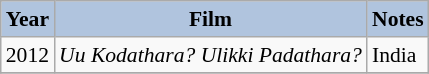<table class="wikitable" style="font-size:90%">
<tr style="text-align:center;">
<th style="text-align:center; background:#b0c4de;">Year</th>
<th style="text-align:center; background:#b0c4de;">Film</th>
<th style="text-align:center; background:#b0c4de;">Notes</th>
</tr>
<tr>
<td>2012</td>
<td><em>Uu Kodathara? Ulikki Padathara?</em></td>
<td>India</td>
</tr>
<tr>
</tr>
</table>
